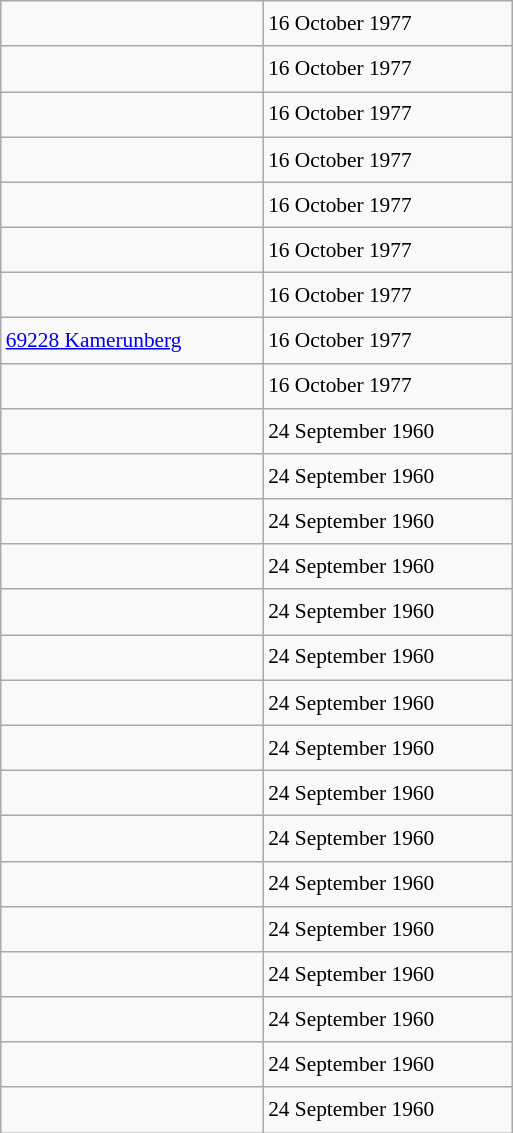<table class="wikitable" style="font-size: 89%; float: left; width: 24em; margin-right: 1em; line-height: 1.65em">
<tr>
<td></td>
<td>16 October 1977</td>
</tr>
<tr>
<td></td>
<td>16 October 1977</td>
</tr>
<tr>
<td></td>
<td>16 October 1977</td>
</tr>
<tr>
<td></td>
<td>16 October 1977</td>
</tr>
<tr>
<td></td>
<td>16 October 1977</td>
</tr>
<tr>
<td></td>
<td>16 October 1977</td>
</tr>
<tr>
<td></td>
<td>16 October 1977</td>
</tr>
<tr>
<td><a href='#'>69228 Kamerunberg</a></td>
<td>16 October 1977</td>
</tr>
<tr>
<td></td>
<td>16 October 1977</td>
</tr>
<tr>
<td></td>
<td>24 September 1960</td>
</tr>
<tr>
<td></td>
<td>24 September 1960</td>
</tr>
<tr>
<td></td>
<td>24 September 1960</td>
</tr>
<tr>
<td></td>
<td>24 September 1960</td>
</tr>
<tr>
<td></td>
<td>24 September 1960</td>
</tr>
<tr>
<td></td>
<td>24 September 1960</td>
</tr>
<tr>
<td></td>
<td>24 September 1960</td>
</tr>
<tr>
<td></td>
<td>24 September 1960</td>
</tr>
<tr>
<td></td>
<td>24 September 1960</td>
</tr>
<tr>
<td></td>
<td>24 September 1960</td>
</tr>
<tr>
<td></td>
<td>24 September 1960</td>
</tr>
<tr>
<td></td>
<td>24 September 1960</td>
</tr>
<tr>
<td></td>
<td>24 September 1960</td>
</tr>
<tr>
<td></td>
<td>24 September 1960</td>
</tr>
<tr>
<td></td>
<td>24 September 1960</td>
</tr>
<tr>
<td></td>
<td>24 September 1960</td>
</tr>
</table>
